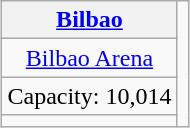<table class="wikitable" style="text-align:center;margin:1em auto;">
<tr>
<th><a href='#'>Bilbao</a></th>
<td rowspan=4></td>
</tr>
<tr>
<td><a href='#'>Bilbao Arena</a></td>
</tr>
<tr>
<td>Capacity: 10,014</td>
</tr>
<tr>
<td></td>
</tr>
</table>
